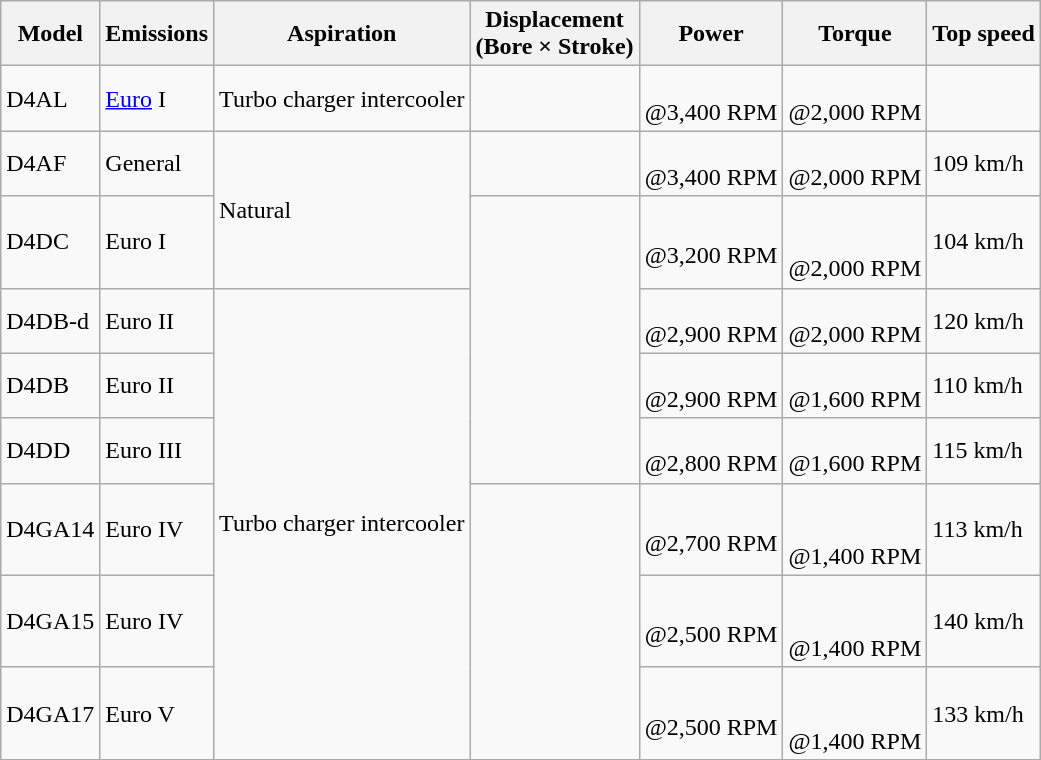<table class="wikitable sortable">
<tr>
<th>Model</th>
<th>Emissions</th>
<th>Aspiration</th>
<th>Displacement<br>(Bore × Stroke)</th>
<th>Power</th>
<th>Torque</th>
<th>Top speed</th>
</tr>
<tr>
<td>D4AL</td>
<td><a href='#'>Euro</a> I</td>
<td>Turbo charger intercooler</td>
<td><br></td>
<td><br>@3,400 RPM</td>
<td><br>@2,000 RPM</td>
<td></td>
</tr>
<tr>
<td>D4AF</td>
<td>General</td>
<td rowspan="2">Natural</td>
<td><br></td>
<td><br>@3,400 RPM</td>
<td><br>@2,000 RPM</td>
<td>109 km/h</td>
</tr>
<tr>
<td>D4DC</td>
<td>Euro I</td>
<td rowspan="4"><br></td>
<td><br>@3,200 RPM</td>
<td><br><br>@2,000 RPM</td>
<td>104 km/h</td>
</tr>
<tr>
<td>D4DB-d</td>
<td>Euro II</td>
<td rowspan="6">Turbo charger intercooler</td>
<td><br>@2,900 RPM</td>
<td><br>@2,000 RPM</td>
<td>120 km/h</td>
</tr>
<tr>
<td>D4DB</td>
<td>Euro II</td>
<td><br>@2,900 RPM</td>
<td><br>@1,600 RPM</td>
<td>110 km/h</td>
</tr>
<tr>
<td>D4DD</td>
<td>Euro III</td>
<td><br>@2,800 RPM</td>
<td><br>@1,600 RPM</td>
<td>115 km/h</td>
</tr>
<tr>
<td>D4GA14</td>
<td>Euro IV</td>
<td rowspan="3"><br></td>
<td><br>@2,700 RPM</td>
<td><br><br>@1,400 RPM</td>
<td>113 km/h</td>
</tr>
<tr>
<td>D4GA15</td>
<td>Euro IV</td>
<td><br>@2,500 RPM</td>
<td><br><br>@1,400 RPM</td>
<td>140 km/h</td>
</tr>
<tr>
<td>D4GA17</td>
<td>Euro V</td>
<td><br>@2,500 RPM</td>
<td><br><br>@1,400 RPM</td>
<td>133 km/h</td>
</tr>
</table>
